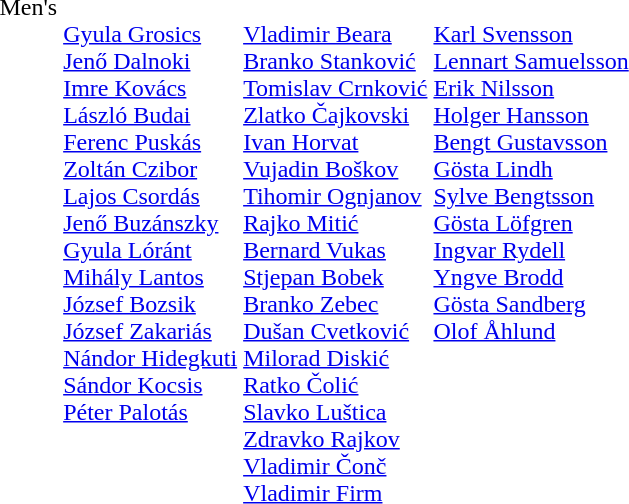<table>
<tr valign="top">
<td>Men's</td>
<td><br><a href='#'>Gyula Grosics</a><br><a href='#'>Jenő Dalnoki</a><br><a href='#'>Imre Kovács</a><br><a href='#'>László Budai</a><br><a href='#'>Ferenc Puskás</a><br><a href='#'>Zoltán Czibor</a><br><a href='#'>Lajos Csordás</a><br><a href='#'>Jenő Buzánszky</a><br><a href='#'>Gyula Lóránt</a><br><a href='#'>Mihály Lantos</a><br><a href='#'>József Bozsik</a><br><a href='#'>József Zakariás</a><br><a href='#'>Nándor Hidegkuti</a><br><a href='#'>Sándor Kocsis</a><br><a href='#'>Péter Palotás</a></td>
<td><br><a href='#'>Vladimir Beara</a><br><a href='#'>Branko Stanković</a><br><a href='#'>Tomislav Crnković</a><br><a href='#'>Zlatko Čajkovski</a><br><a href='#'>Ivan Horvat</a><br><a href='#'>Vujadin Boškov</a><br><a href='#'>Tihomir Ognjanov</a><br><a href='#'>Rajko Mitić</a><br><a href='#'>Bernard Vukas</a><br><a href='#'>Stjepan Bobek</a><br><a href='#'>Branko Zebec</a><br><a href='#'>Dušan Cvetković</a><br><a href='#'>Milorad Diskić</a><br><a href='#'>Ratko Čolić</a><br><a href='#'>Slavko Luštica</a><br><a href='#'>Zdravko Rajkov</a><br><a href='#'>Vladimir Čonč</a><br><a href='#'>Vladimir Firm</a></td>
<td><br><a href='#'>Karl Svensson</a><br><a href='#'>Lennart Samuelsson</a><br><a href='#'>Erik Nilsson</a><br><a href='#'>Holger Hansson</a><br><a href='#'>Bengt Gustavsson</a><br><a href='#'>Gösta Lindh</a><br><a href='#'>Sylve Bengtsson</a><br><a href='#'>Gösta Löfgren</a><br><a href='#'>Ingvar Rydell</a><br><a href='#'>Yngve Brodd</a><br><a href='#'>Gösta Sandberg</a><br><a href='#'>Olof Åhlund</a></td>
</tr>
</table>
